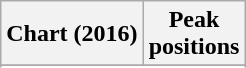<table class="wikitable sortable plainrowheaders" style="text-align:center">
<tr>
<th>Chart (2016)</th>
<th>Peak<br>positions</th>
</tr>
<tr>
</tr>
<tr>
</tr>
</table>
